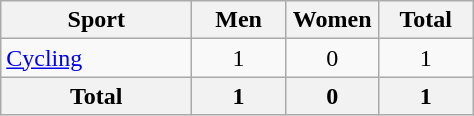<table class="wikitable sortable" style="text-align:center;">
<tr>
<th width=120>Sport</th>
<th width=55>Men</th>
<th width=55>Women</th>
<th width=55>Total</th>
</tr>
<tr>
<td align=left><a href='#'>Cycling</a></td>
<td>1</td>
<td>0</td>
<td>1</td>
</tr>
<tr>
<th>Total</th>
<th>1</th>
<th>0</th>
<th>1</th>
</tr>
</table>
